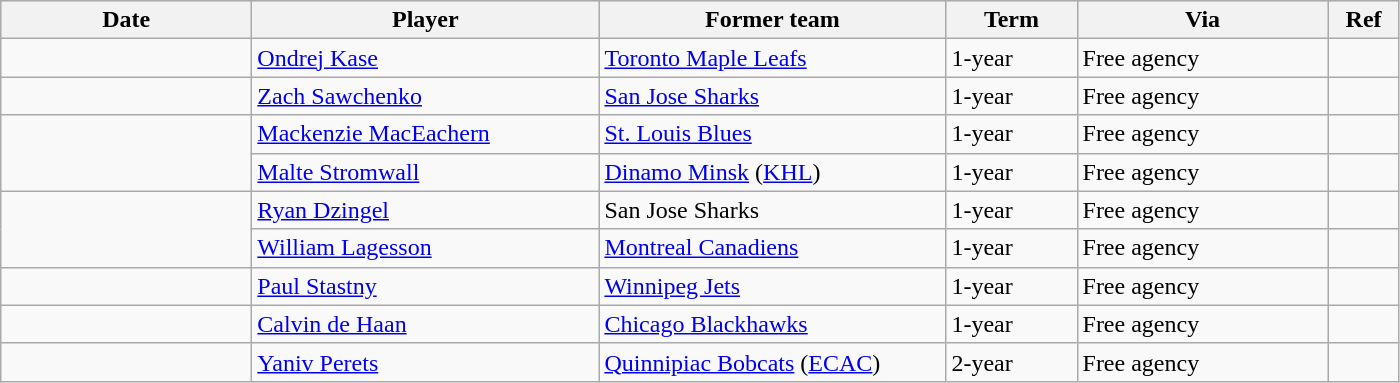<table class="wikitable">
<tr style="background:#ddd; text-align:center;">
<th style="width: 10em;">Date</th>
<th style="width: 14em;">Player</th>
<th style="width: 14em;">Former team</th>
<th style="width: 5em;">Term</th>
<th style="width: 10em;">Via</th>
<th style="width: 2.5em;">Ref</th>
</tr>
<tr>
<td></td>
<td><a href='#'>Ondrej Kase</a></td>
<td><a href='#'>Toronto Maple Leafs</a></td>
<td>1-year</td>
<td>Free agency</td>
<td></td>
</tr>
<tr>
<td></td>
<td><a href='#'>Zach Sawchenko</a></td>
<td><a href='#'>San Jose Sharks</a></td>
<td>1-year</td>
<td>Free agency</td>
<td></td>
</tr>
<tr>
<td rowspan=2></td>
<td><a href='#'>Mackenzie MacEachern</a></td>
<td><a href='#'>St. Louis Blues</a></td>
<td>1-year</td>
<td>Free agency</td>
<td></td>
</tr>
<tr>
<td><a href='#'>Malte Stromwall</a></td>
<td><a href='#'>Dinamo Minsk</a> (<a href='#'>KHL</a>)</td>
<td>1-year</td>
<td>Free agency</td>
<td></td>
</tr>
<tr>
<td rowspan=2></td>
<td><a href='#'>Ryan Dzingel</a></td>
<td>San Jose Sharks</td>
<td>1-year</td>
<td>Free agency</td>
<td></td>
</tr>
<tr>
<td><a href='#'>William Lagesson</a></td>
<td><a href='#'>Montreal Canadiens</a></td>
<td>1-year</td>
<td>Free agency</td>
<td></td>
</tr>
<tr>
<td></td>
<td><a href='#'>Paul Stastny</a></td>
<td><a href='#'>Winnipeg Jets</a></td>
<td>1-year</td>
<td>Free agency</td>
<td></td>
</tr>
<tr>
<td></td>
<td><a href='#'>Calvin de Haan</a></td>
<td><a href='#'>Chicago Blackhawks</a></td>
<td>1-year</td>
<td>Free agency</td>
<td></td>
</tr>
<tr>
<td></td>
<td><a href='#'>Yaniv Perets</a></td>
<td><a href='#'>Quinnipiac Bobcats</a> (<a href='#'>ECAC</a>)</td>
<td>2-year</td>
<td>Free agency</td>
<td></td>
</tr>
</table>
